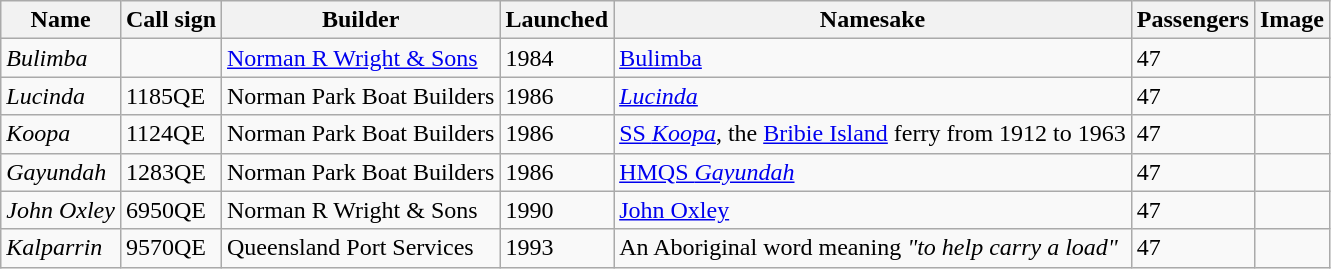<table class="wikitable sortable">
<tr>
<th>Name</th>
<th>Call sign</th>
<th>Builder</th>
<th>Launched</th>
<th>Namesake</th>
<th>Passengers</th>
<th>Image</th>
</tr>
<tr>
<td><em>Bulimba</em></td>
<td></td>
<td><a href='#'>Norman R Wright & Sons</a></td>
<td>1984</td>
<td><a href='#'>Bulimba</a></td>
<td>47</td>
<td></td>
</tr>
<tr>
<td><em>Lucinda</em></td>
<td>1185QE</td>
<td>Norman Park Boat Builders</td>
<td>1986</td>
<td><a href='#'><em>Lucinda</em></a></td>
<td>47</td>
<td></td>
</tr>
<tr>
<td><em>Koopa</em></td>
<td>1124QE</td>
<td>Norman Park Boat Builders</td>
<td>1986</td>
<td><a href='#'>SS <em>Koopa</em></a>, the <a href='#'>Bribie Island</a> ferry from 1912 to 1963</td>
<td>47</td>
<td></td>
</tr>
<tr>
<td><em>Gayundah</em></td>
<td>1283QE</td>
<td>Norman Park Boat Builders</td>
<td>1986</td>
<td><a href='#'>HMQS <em>Gayundah</em></a></td>
<td>47</td>
<td></td>
</tr>
<tr>
<td><em>John Oxley</em></td>
<td>6950QE</td>
<td>Norman R Wright & Sons</td>
<td>1990</td>
<td><a href='#'>John Oxley</a></td>
<td>47</td>
<td></td>
</tr>
<tr>
<td><em>Kalparrin</em></td>
<td>9570QE</td>
<td>Queensland Port Services</td>
<td>1993</td>
<td>An Aboriginal word meaning <em>"to help carry a load"</em></td>
<td>47</td>
<td></td>
</tr>
</table>
